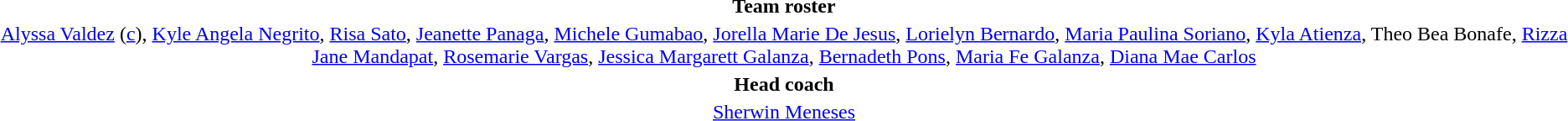<table style="text-align:center; margin-top:2em; margin-left:auto; margin-right:auto">
<tr>
<td><strong>Team roster</strong></td>
</tr>
<tr>
<td><a href='#'>Alyssa Valdez</a> (<a href='#'>c</a>), <a href='#'>Kyle Angela Negrito</a>, <a href='#'>Risa Sato</a>, <a href='#'>Jeanette Panaga</a>, <a href='#'>Michele Gumabao</a>, <a href='#'>Jorella Marie De Jesus</a>, <a href='#'>Lorielyn Bernardo</a>, <a href='#'>Maria Paulina Soriano</a>, <a href='#'>Kyla Atienza</a>, Theo Bea Bonafe, <a href='#'>Rizza Jane Mandapat</a>, <a href='#'>Rosemarie Vargas</a>, <a href='#'>Jessica Margarett Galanza</a>, <a href='#'>Bernadeth Pons</a>, <a href='#'>Maria Fe Galanza</a>, <a href='#'>Diana Mae Carlos</a></td>
</tr>
<tr>
<td><strong>Head coach</strong></td>
</tr>
<tr>
<td><a href='#'>Sherwin Meneses</a></td>
</tr>
</table>
